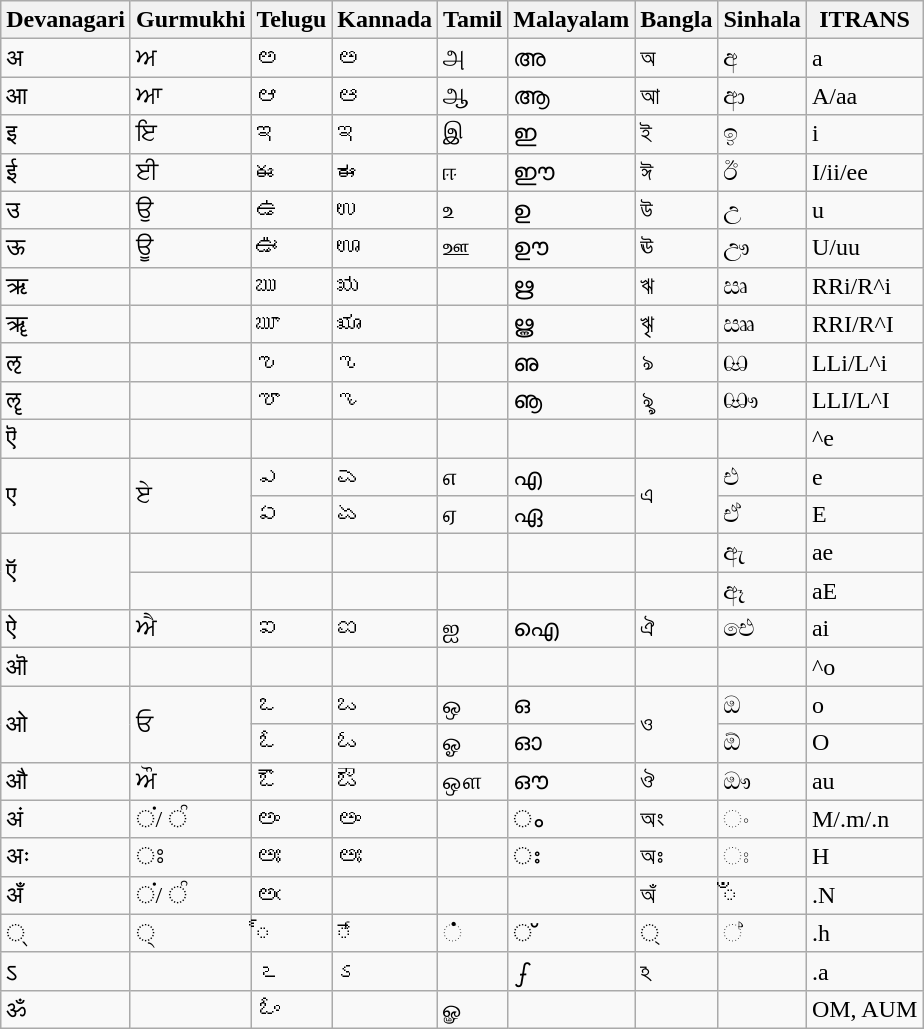<table class="wikitable">
<tr>
<th>Devanagari</th>
<th>Gurmukhi</th>
<th>Telugu</th>
<th>Kannada</th>
<th>Tamil</th>
<th>Malayalam</th>
<th>Bangla</th>
<th>Sinhala</th>
<th>ITRANS</th>
</tr>
<tr>
<td>अ</td>
<td>ਅ</td>
<td>అ</td>
<td>ಅ</td>
<td>அ</td>
<td>അ</td>
<td>অ</td>
<td>අ</td>
<td>a</td>
</tr>
<tr>
<td>आ</td>
<td>ਆ</td>
<td>ఆ</td>
<td>ಆ</td>
<td>ஆ</td>
<td>ആ</td>
<td>আ</td>
<td>ආ</td>
<td>A/aa</td>
</tr>
<tr>
<td>इ</td>
<td>ਇ</td>
<td>ఇ</td>
<td>ಇ</td>
<td>இ</td>
<td>ഇ</td>
<td>ই</td>
<td>ඉ</td>
<td>i</td>
</tr>
<tr>
<td>ई</td>
<td>ਈ</td>
<td>ఈ</td>
<td>ಈ</td>
<td>ஈ</td>
<td>ഈ</td>
<td>ঈ</td>
<td>ඊ</td>
<td>I/ii/ee</td>
</tr>
<tr>
<td>उ</td>
<td>ਉ</td>
<td>ఉ</td>
<td>ಉ</td>
<td>உ</td>
<td>ഉ</td>
<td>উ</td>
<td>උ</td>
<td>u</td>
</tr>
<tr>
<td>ऊ</td>
<td>ਊ</td>
<td>ఊ</td>
<td>ಊ</td>
<td>ஊ</td>
<td>ഊ</td>
<td>ঊ</td>
<td>ඌ</td>
<td>U/uu</td>
</tr>
<tr>
<td>ऋ</td>
<td></td>
<td>ఋ</td>
<td>ಋ</td>
<td></td>
<td>ഋ</td>
<td>ঋ</td>
<td>ඍ</td>
<td>RRi/R^i</td>
</tr>
<tr>
<td>ॠ</td>
<td></td>
<td>ౠ</td>
<td>ೠ</td>
<td></td>
<td>ൠ</td>
<td>ৠ</td>
<td>ඎ</td>
<td>RRI/R^I</td>
</tr>
<tr>
<td>ऌ</td>
<td></td>
<td>ఌ</td>
<td>ಌ</td>
<td></td>
<td>ഌ</td>
<td>ঌ</td>
<td>ඏ</td>
<td>LLi/L^i</td>
</tr>
<tr>
<td>ॡ</td>
<td></td>
<td>ౡ</td>
<td>ೡ</td>
<td></td>
<td>ൡ</td>
<td>ৡ</td>
<td>ඐ</td>
<td>LLI/L^I</td>
</tr>
<tr>
<td>ऎ </td>
<td></td>
<td></td>
<td></td>
<td></td>
<td></td>
<td></td>
<td></td>
<td>^e</td>
</tr>
<tr>
<td rowspan="2">ए</td>
<td rowspan="2">ਏ</td>
<td>ఎ</td>
<td>ಎ</td>
<td>எ</td>
<td>എ</td>
<td rowspan="2">এ</td>
<td>එ</td>
<td>e</td>
</tr>
<tr>
<td>ఏ</td>
<td>ಏ</td>
<td>ஏ</td>
<td>ഏ</td>
<td>ඒ</td>
<td>E</td>
</tr>
<tr>
<td rowspan="2">ऍ</td>
<td></td>
<td></td>
<td></td>
<td></td>
<td></td>
<td></td>
<td>ඇ</td>
<td>ae</td>
</tr>
<tr>
<td></td>
<td></td>
<td></td>
<td></td>
<td></td>
<td></td>
<td>ඈ</td>
<td>aE</td>
</tr>
<tr>
<td>ऐ</td>
<td>ਐ</td>
<td>ఐ</td>
<td>ಐ</td>
<td>ஐ</td>
<td>ഐ</td>
<td>ঐ</td>
<td>ඓ</td>
<td>ai</td>
</tr>
<tr>
<td>ऒ </td>
<td></td>
<td></td>
<td></td>
<td></td>
<td></td>
<td></td>
<td></td>
<td>^o</td>
</tr>
<tr>
<td rowspan="2">ओ</td>
<td rowspan="2">ਓ</td>
<td>ఒ</td>
<td>ಒ</td>
<td>ஒ</td>
<td>ഒ</td>
<td rowspan="2">ও</td>
<td>ඔ</td>
<td>o</td>
</tr>
<tr>
<td>ఓ</td>
<td>ಓ</td>
<td>ஓ</td>
<td>ഓ</td>
<td>ඕ</td>
<td>O</td>
</tr>
<tr>
<td>औ</td>
<td>ਔ</td>
<td>ఔ</td>
<td>ಔ</td>
<td>ஔ</td>
<td>ഔ</td>
<td>ঔ</td>
<td>ඖ</td>
<td>au</td>
</tr>
<tr>
<td>अं </td>
<td>ਂ/ ੰ</td>
<td>అం</td>
<td>ಅಂ</td>
<td></td>
<td>ം</td>
<td>অং</td>
<td>ං</td>
<td>M/.m/.n</td>
</tr>
<tr>
<td>अः</td>
<td>ਃ</td>
<td>ಅಃ</td>
<td>ಅಃ</td>
<td></td>
<td>ഃ</td>
<td>অঃ</td>
<td>ඃ</td>
<td>H</td>
</tr>
<tr>
<td>अँ</td>
<td>ਂ/ ੰ</td>
<td>అఁ</td>
<td></td>
<td></td>
<td></td>
<td>অঁ</td>
<td>ඁ</td>
<td>.N</td>
</tr>
<tr>
<td>् </td>
<td>੍</td>
<td>్</td>
<td>್</td>
<td>்</td>
<td>്</td>
<td>্</td>
<td>්</td>
<td>.h </td>
</tr>
<tr>
<td>ऽ </td>
<td></td>
<td>ఽ</td>
<td>ಽ</td>
<td></td>
<td>ഽ</td>
<td>ঽ</td>
<td></td>
<td>.a</td>
</tr>
<tr>
<td>ॐ </td>
<td></td>
<td>ఓం</td>
<td></td>
<td>ௐ</td>
<td></td>
<td></td>
<td></td>
<td>OM, AUM</td>
</tr>
</table>
